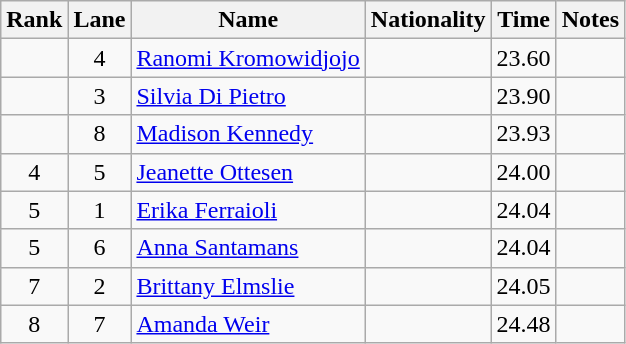<table class="wikitable sortable" style="text-align:center">
<tr>
<th>Rank</th>
<th>Lane</th>
<th>Name</th>
<th>Nationality</th>
<th>Time</th>
<th>Notes</th>
</tr>
<tr>
<td></td>
<td>4</td>
<td align=left><a href='#'>Ranomi Kromowidjojo</a></td>
<td align=left></td>
<td>23.60</td>
<td></td>
</tr>
<tr>
<td></td>
<td>3</td>
<td align=left><a href='#'>Silvia Di Pietro</a></td>
<td align=left></td>
<td>23.90</td>
<td></td>
</tr>
<tr>
<td></td>
<td>8</td>
<td align=left><a href='#'>Madison Kennedy</a></td>
<td align=left></td>
<td>23.93</td>
<td></td>
</tr>
<tr>
<td>4</td>
<td>5</td>
<td align=left><a href='#'>Jeanette Ottesen</a></td>
<td align=left></td>
<td>24.00</td>
<td></td>
</tr>
<tr>
<td>5</td>
<td>1</td>
<td align=left><a href='#'>Erika Ferraioli</a></td>
<td align=left></td>
<td>24.04</td>
<td></td>
</tr>
<tr>
<td>5</td>
<td>6</td>
<td align=left><a href='#'>Anna Santamans</a></td>
<td align=left></td>
<td>24.04</td>
<td></td>
</tr>
<tr>
<td>7</td>
<td>2</td>
<td align=left><a href='#'>Brittany Elmslie</a></td>
<td align=left></td>
<td>24.05</td>
<td></td>
</tr>
<tr>
<td>8</td>
<td>7</td>
<td align=left><a href='#'>Amanda Weir</a></td>
<td align=left></td>
<td>24.48</td>
<td></td>
</tr>
</table>
